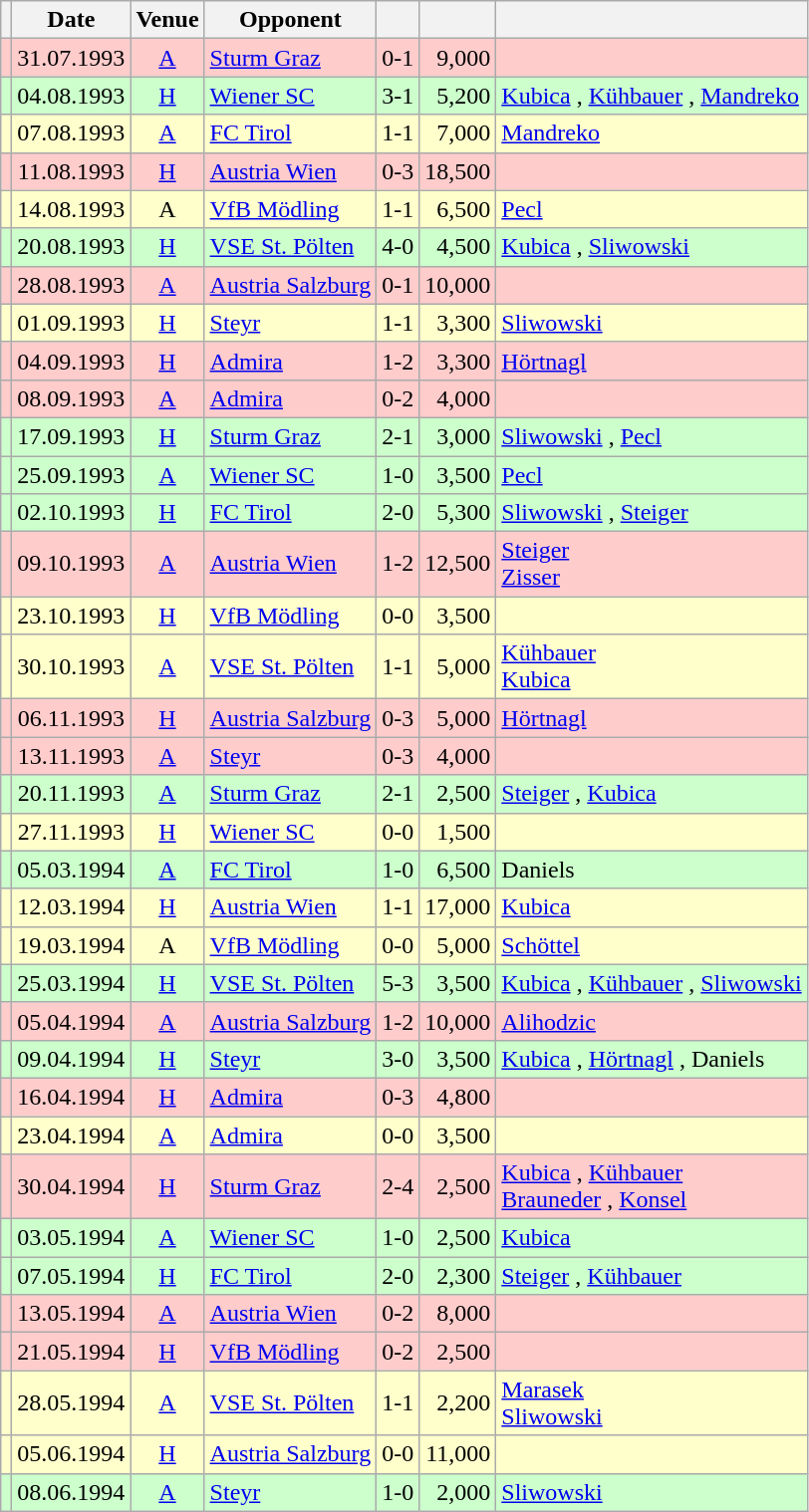<table class="wikitable" Style="text-align: center">
<tr>
<th></th>
<th>Date</th>
<th>Venue</th>
<th>Opponent</th>
<th></th>
<th></th>
<th></th>
</tr>
<tr style="background:#fcc">
<td></td>
<td>31.07.1993</td>
<td><a href='#'>A</a></td>
<td align="left"><a href='#'>Sturm Graz</a></td>
<td>0-1</td>
<td align="right">9,000</td>
<td align="left"></td>
</tr>
<tr style="background:#cfc">
<td></td>
<td>04.08.1993</td>
<td><a href='#'>H</a></td>
<td align="left"><a href='#'>Wiener SC</a></td>
<td>3-1</td>
<td align="right">5,200</td>
<td align="left"><a href='#'>Kubica</a> , <a href='#'>Kühbauer</a> , <a href='#'>Mandreko</a> </td>
</tr>
<tr style="background:#ffc">
<td></td>
<td>07.08.1993</td>
<td><a href='#'>A</a></td>
<td align="left"><a href='#'>FC Tirol</a></td>
<td>1-1</td>
<td align="right">7,000</td>
<td align="left"><a href='#'>Mandreko</a> </td>
</tr>
<tr style="background:#fcc">
<td></td>
<td>11.08.1993</td>
<td><a href='#'>H</a></td>
<td align="left"><a href='#'>Austria Wien</a></td>
<td>0-3</td>
<td align="right">18,500</td>
<td align="left"></td>
</tr>
<tr style="background:#ffc">
<td></td>
<td>14.08.1993</td>
<td>A</td>
<td align="left"><a href='#'>VfB Mödling</a></td>
<td>1-1</td>
<td align="right">6,500</td>
<td align="left"><a href='#'>Pecl</a> </td>
</tr>
<tr style="background:#cfc">
<td></td>
<td>20.08.1993</td>
<td><a href='#'>H</a></td>
<td align="left"><a href='#'>VSE St. Pölten</a></td>
<td>4-0</td>
<td align="right">4,500</td>
<td align="left"><a href='#'>Kubica</a>  , <a href='#'>Sliwowski</a>  </td>
</tr>
<tr style="background:#fcc">
<td></td>
<td>28.08.1993</td>
<td><a href='#'>A</a></td>
<td align="left"><a href='#'>Austria Salzburg</a></td>
<td>0-1</td>
<td align="right">10,000</td>
<td align="left"></td>
</tr>
<tr style="background:#ffc">
<td></td>
<td>01.09.1993</td>
<td><a href='#'>H</a></td>
<td align="left"><a href='#'>Steyr</a></td>
<td>1-1</td>
<td align="right">3,300</td>
<td align="left"><a href='#'>Sliwowski</a> </td>
</tr>
<tr style="background:#fcc">
<td></td>
<td>04.09.1993</td>
<td><a href='#'>H</a></td>
<td align="left"><a href='#'>Admira</a></td>
<td>1-2</td>
<td align="right">3,300</td>
<td align="left"><a href='#'>Hörtnagl</a> </td>
</tr>
<tr style="background:#fcc">
<td></td>
<td>08.09.1993</td>
<td><a href='#'>A</a></td>
<td align="left"><a href='#'>Admira</a></td>
<td>0-2</td>
<td align="right">4,000</td>
<td align="left"></td>
</tr>
<tr style="background:#cfc">
<td></td>
<td>17.09.1993</td>
<td><a href='#'>H</a></td>
<td align="left"><a href='#'>Sturm Graz</a></td>
<td>2-1</td>
<td align="right">3,000</td>
<td align="left"><a href='#'>Sliwowski</a> , <a href='#'>Pecl</a> </td>
</tr>
<tr style="background:#cfc">
<td></td>
<td>25.09.1993</td>
<td><a href='#'>A</a></td>
<td align="left"><a href='#'>Wiener SC</a></td>
<td>1-0</td>
<td align="right">3,500</td>
<td align="left"><a href='#'>Pecl</a> </td>
</tr>
<tr style="background:#cfc">
<td></td>
<td>02.10.1993</td>
<td><a href='#'>H</a></td>
<td align="left"><a href='#'>FC Tirol</a></td>
<td>2-0</td>
<td align="right">5,300</td>
<td align="left"><a href='#'>Sliwowski</a> , <a href='#'>Steiger</a> </td>
</tr>
<tr style="background:#fcc">
<td></td>
<td>09.10.1993</td>
<td><a href='#'>A</a></td>
<td align="left"><a href='#'>Austria Wien</a></td>
<td>1-2</td>
<td align="right">12,500</td>
<td align="left"><a href='#'>Steiger</a>  <br> <a href='#'>Zisser</a> </td>
</tr>
<tr style="background:#ffc">
<td></td>
<td>23.10.1993</td>
<td><a href='#'>H</a></td>
<td align="left"><a href='#'>VfB Mödling</a></td>
<td>0-0</td>
<td align="right">3,500</td>
<td align="left"></td>
</tr>
<tr style="background:#ffc">
<td></td>
<td>30.10.1993</td>
<td><a href='#'>A</a></td>
<td align="left"><a href='#'>VSE St. Pölten</a></td>
<td>1-1</td>
<td align="right">5,000</td>
<td align="left"><a href='#'>Kühbauer</a>  <br> <a href='#'>Kubica</a> </td>
</tr>
<tr style="background:#fcc">
<td></td>
<td>06.11.1993</td>
<td><a href='#'>H</a></td>
<td align="left"><a href='#'>Austria Salzburg</a></td>
<td>0-3</td>
<td align="right">5,000</td>
<td align="left"><a href='#'>Hörtnagl</a> </td>
</tr>
<tr style="background:#fcc">
<td></td>
<td>13.11.1993</td>
<td><a href='#'>A</a></td>
<td align="left"><a href='#'>Steyr</a></td>
<td>0-3</td>
<td align="right">4,000</td>
<td align="left"></td>
</tr>
<tr style="background:#cfc">
<td></td>
<td>20.11.1993</td>
<td><a href='#'>A</a></td>
<td align="left"><a href='#'>Sturm Graz</a></td>
<td>2-1</td>
<td align="right">2,500</td>
<td align="left"><a href='#'>Steiger</a> , <a href='#'>Kubica</a> </td>
</tr>
<tr style="background:#ffc">
<td></td>
<td>27.11.1993</td>
<td><a href='#'>H</a></td>
<td align="left"><a href='#'>Wiener SC</a></td>
<td>0-0</td>
<td align="right">1,500</td>
<td align="left"></td>
</tr>
<tr style="background:#cfc">
<td></td>
<td>05.03.1994</td>
<td><a href='#'>A</a></td>
<td align="left"><a href='#'>FC Tirol</a></td>
<td>1-0</td>
<td align="right">6,500</td>
<td align="left">Daniels </td>
</tr>
<tr style="background:#ffc">
<td></td>
<td>12.03.1994</td>
<td><a href='#'>H</a></td>
<td align="left"><a href='#'>Austria Wien</a></td>
<td>1-1</td>
<td align="right">17,000</td>
<td align="left"><a href='#'>Kubica</a> </td>
</tr>
<tr style="background:#ffc">
<td></td>
<td>19.03.1994</td>
<td>A</td>
<td align="left"><a href='#'>VfB Mödling</a></td>
<td>0-0</td>
<td align="right">5,000</td>
<td align="left"><a href='#'>Schöttel</a> </td>
</tr>
<tr style="background:#cfc">
<td></td>
<td>25.03.1994</td>
<td><a href='#'>H</a></td>
<td align="left"><a href='#'>VSE St. Pölten</a></td>
<td>5-3</td>
<td align="right">3,500</td>
<td align="left"><a href='#'>Kubica</a> , <a href='#'>Kühbauer</a>  , <a href='#'>Sliwowski</a>  </td>
</tr>
<tr style="background:#fcc">
<td></td>
<td>05.04.1994</td>
<td><a href='#'>A</a></td>
<td align="left"><a href='#'>Austria Salzburg</a></td>
<td>1-2</td>
<td align="right">10,000</td>
<td align="left"><a href='#'>Alihodzic</a> </td>
</tr>
<tr style="background:#cfc">
<td></td>
<td>09.04.1994</td>
<td><a href='#'>H</a></td>
<td align="left"><a href='#'>Steyr</a></td>
<td>3-0</td>
<td align="right">3,500</td>
<td align="left"><a href='#'>Kubica</a> , <a href='#'>Hörtnagl</a> , Daniels </td>
</tr>
<tr style="background:#fcc">
<td></td>
<td>16.04.1994</td>
<td><a href='#'>H</a></td>
<td align="left"><a href='#'>Admira</a></td>
<td>0-3</td>
<td align="right">4,800</td>
<td align="left"></td>
</tr>
<tr style="background:#ffc">
<td></td>
<td>23.04.1994</td>
<td><a href='#'>A</a></td>
<td align="left"><a href='#'>Admira</a></td>
<td>0-0</td>
<td align="right">3,500</td>
<td align="left"></td>
</tr>
<tr style="background:#fcc">
<td></td>
<td>30.04.1994</td>
<td><a href='#'>H</a></td>
<td align="left"><a href='#'>Sturm Graz</a></td>
<td>2-4</td>
<td align="right">2,500</td>
<td align="left"><a href='#'>Kubica</a> , <a href='#'>Kühbauer</a>  <br> <a href='#'>Brauneder</a> , <a href='#'>Konsel</a> </td>
</tr>
<tr style="background:#cfc">
<td></td>
<td>03.05.1994</td>
<td><a href='#'>A</a></td>
<td align="left"><a href='#'>Wiener SC</a></td>
<td>1-0</td>
<td align="right">2,500</td>
<td align="left"><a href='#'>Kubica</a> </td>
</tr>
<tr style="background:#cfc">
<td></td>
<td>07.05.1994</td>
<td><a href='#'>H</a></td>
<td align="left"><a href='#'>FC Tirol</a></td>
<td>2-0</td>
<td align="right">2,300</td>
<td align="left"><a href='#'>Steiger</a> , <a href='#'>Kühbauer</a> </td>
</tr>
<tr style="background:#fcc">
<td></td>
<td>13.05.1994</td>
<td><a href='#'>A</a></td>
<td align="left"><a href='#'>Austria Wien</a></td>
<td>0-2</td>
<td align="right">8,000</td>
<td align="left"></td>
</tr>
<tr style="background:#fcc">
<td></td>
<td>21.05.1994</td>
<td><a href='#'>H</a></td>
<td align="left"><a href='#'>VfB Mödling</a></td>
<td>0-2</td>
<td align="right">2,500</td>
<td align="left"></td>
</tr>
<tr style="background:#ffc">
<td></td>
<td>28.05.1994</td>
<td><a href='#'>A</a></td>
<td align="left"><a href='#'>VSE St. Pölten</a></td>
<td>1-1</td>
<td align="right">2,200</td>
<td align="left"><a href='#'>Marasek</a>  <br> <a href='#'>Sliwowski</a> </td>
</tr>
<tr style="background:#ffc">
<td></td>
<td>05.06.1994</td>
<td><a href='#'>H</a></td>
<td align="left"><a href='#'>Austria Salzburg</a></td>
<td>0-0</td>
<td align="right">11,000</td>
<td align="left"></td>
</tr>
<tr style="background:#cfc">
<td></td>
<td>08.06.1994</td>
<td><a href='#'>A</a></td>
<td align="left"><a href='#'>Steyr</a></td>
<td>1-0</td>
<td align="right">2,000</td>
<td align="left"><a href='#'>Sliwowski</a> </td>
</tr>
</table>
